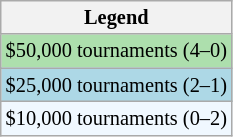<table class=wikitable style="font-size:85%">
<tr>
<th>Legend</th>
</tr>
<tr style="background:#addfad;">
<td>$50,000 tournaments (4–0)</td>
</tr>
<tr style="background:lightblue;">
<td>$25,000 tournaments (2–1)</td>
</tr>
<tr style="background:#f0f8ff;">
<td>$10,000 tournaments (0–2)</td>
</tr>
</table>
